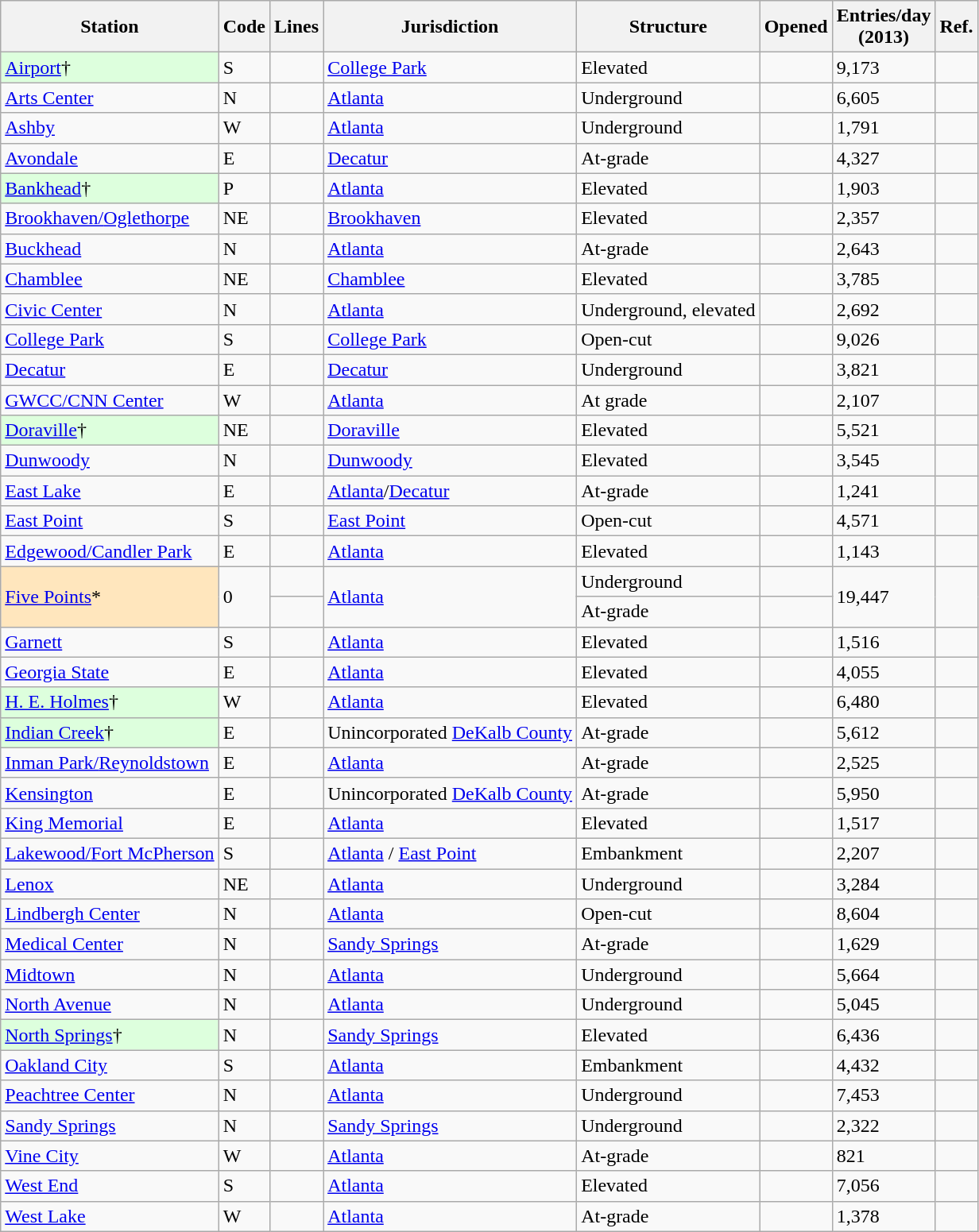<table class="wikitable sortable bold22">
<tr>
<th>Station</th>
<th>Code</th>
<th class="unsortable">Lines</th>
<th>Jurisdiction</th>
<th>Structure</th>
<th>Opened</th>
<th>Entries/<wbr>day<br>(2013)</th>
<th class="unsortable">Ref.</th>
</tr>
<tr>
<td style="background-color:#ddffdd"><a href='#'>Airport</a>†</td>
<td>S</td>
<td> </td>
<td><a href='#'>College Park</a></td>
<td>Elevated</td>
<td></td>
<td>9,173</td>
<td align="center"></td>
</tr>
<tr>
<td><a href='#'>Arts Center</a></td>
<td>N</td>
<td> </td>
<td><a href='#'>Atlanta</a></td>
<td>Underground</td>
<td></td>
<td>6,605</td>
<td align="center"></td>
</tr>
<tr>
<td><a href='#'>Ashby</a></td>
<td>W</td>
<td> </td>
<td><a href='#'>Atlanta</a></td>
<td>Underground</td>
<td></td>
<td>1,791</td>
<td align="center"></td>
</tr>
<tr>
<td><a href='#'>Avondale</a></td>
<td>E</td>
<td></td>
<td><a href='#'>Decatur</a></td>
<td>At-grade</td>
<td></td>
<td>4,327</td>
<td align="center"></td>
</tr>
<tr>
<td style="background-color:#ddffdd"><a href='#'>Bankhead</a>†</td>
<td>P</td>
<td></td>
<td><a href='#'>Atlanta</a></td>
<td>Elevated</td>
<td></td>
<td>1,903</td>
<td align="center"></td>
</tr>
<tr>
<td><a href='#'>Brookhaven/<wbr>Oglethorpe</a></td>
<td>NE</td>
<td></td>
<td><a href='#'>Brookhaven</a></td>
<td>Elevated</td>
<td></td>
<td>2,357</td>
<td align="center"></td>
</tr>
<tr>
<td><a href='#'>Buckhead</a></td>
<td>N</td>
<td></td>
<td><a href='#'>Atlanta</a></td>
<td>At-grade</td>
<td></td>
<td>2,643</td>
<td align="center"></td>
</tr>
<tr>
<td><a href='#'>Chamblee</a></td>
<td>NE</td>
<td></td>
<td><a href='#'>Chamblee</a></td>
<td>Elevated</td>
<td></td>
<td>3,785</td>
<td align="center"></td>
</tr>
<tr>
<td><a href='#'>Civic Center</a></td>
<td>N</td>
<td> </td>
<td><a href='#'>Atlanta</a></td>
<td>Underground, elevated</td>
<td></td>
<td>2,692</td>
<td align="center"></td>
</tr>
<tr>
<td><a href='#'>College Park</a></td>
<td>S</td>
<td> </td>
<td><a href='#'>College Park</a></td>
<td>Open-cut</td>
<td></td>
<td>9,026</td>
<td align="center"></td>
</tr>
<tr>
<td><a href='#'>Decatur</a></td>
<td>E</td>
<td></td>
<td><a href='#'>Decatur</a></td>
<td>Underground</td>
<td></td>
<td>3,821</td>
<td align="center"></td>
</tr>
<tr>
<td><a href='#'>GWCC/<wbr>CNN Center</a></td>
<td>W</td>
<td> </td>
<td><a href='#'>Atlanta</a></td>
<td>At grade</td>
<td></td>
<td>2,107</td>
<td align="center"></td>
</tr>
<tr>
<td style="background-color:#ddffdd"><a href='#'>Doraville</a>†</td>
<td>NE</td>
<td></td>
<td><a href='#'>Doraville</a></td>
<td>Elevated</td>
<td></td>
<td>5,521</td>
<td align="center"></td>
</tr>
<tr>
<td><a href='#'>Dunwoody</a></td>
<td>N</td>
<td></td>
<td><a href='#'>Dunwoody</a></td>
<td>Elevated</td>
<td></td>
<td>3,545</td>
<td align="center"></td>
</tr>
<tr>
<td><a href='#'>East Lake</a></td>
<td>E</td>
<td></td>
<td><a href='#'>Atlanta</a>/<wbr><a href='#'>Decatur</a></td>
<td>At-grade</td>
<td></td>
<td>1,241</td>
<td align="center"></td>
</tr>
<tr>
<td><a href='#'>East Point</a></td>
<td>S</td>
<td> </td>
<td><a href='#'>East Point</a></td>
<td>Open-cut</td>
<td></td>
<td>4,571</td>
<td align="center"></td>
</tr>
<tr>
<td><a href='#'>Edgewood/<wbr>Candler Park</a></td>
<td>E</td>
<td> </td>
<td><a href='#'>Atlanta</a></td>
<td>Elevated</td>
<td></td>
<td>1,143</td>
<td align="center"></td>
</tr>
<tr>
<td style="background-color:#FFE6BD" rowspan=2><a href='#'>Five Points</a>*</td>
<td rowspan=2>0</td>
<td> </td>
<td rowspan=2><a href='#'>Atlanta</a></td>
<td>Underground</td>
<td></td>
<td rowspan=2>19,447</td>
<td align="center" rowspan=2></td>
</tr>
<tr>
<td> </td>
<td>At-grade</td>
<td></td>
</tr>
<tr>
<td><a href='#'>Garnett</a></td>
<td>S</td>
<td> </td>
<td><a href='#'>Atlanta</a></td>
<td>Elevated</td>
<td></td>
<td>1,516</td>
<td align="center"></td>
</tr>
<tr>
<td><a href='#'>Georgia State</a></td>
<td>E</td>
<td> </td>
<td><a href='#'>Atlanta</a></td>
<td>Elevated</td>
<td></td>
<td>4,055</td>
<td align="center"></td>
</tr>
<tr>
<td style="background-color:#ddffdd"><a href='#'>H. E. Holmes</a>†</td>
<td>W</td>
<td></td>
<td><a href='#'>Atlanta</a></td>
<td>Elevated</td>
<td></td>
<td>6,480</td>
<td align="center"></td>
</tr>
<tr>
<td style="background-color:#ddffdd"><a href='#'>Indian Creek</a>†</td>
<td>E</td>
<td></td>
<td>Unincorporated <a href='#'>DeKalb County</a></td>
<td>At-grade</td>
<td></td>
<td>5,612</td>
<td align="center"></td>
</tr>
<tr>
<td><a href='#'>Inman Park/<wbr>Reynoldstown</a></td>
<td>E</td>
<td> </td>
<td><a href='#'>Atlanta</a></td>
<td>At-grade</td>
<td></td>
<td>2,525</td>
<td align="center"></td>
</tr>
<tr>
<td><a href='#'>Kensington</a></td>
<td>E</td>
<td></td>
<td>Unincorporated <a href='#'>DeKalb County</a></td>
<td>At-grade</td>
<td></td>
<td>5,950</td>
<td align="center"></td>
</tr>
<tr>
<td><a href='#'>King Memorial</a></td>
<td>E</td>
<td> </td>
<td><a href='#'>Atlanta</a></td>
<td>Elevated</td>
<td></td>
<td>1,517</td>
<td align="center"></td>
</tr>
<tr>
<td><a href='#'>Lakewood/<wbr>Fort McPherson</a></td>
<td>S</td>
<td> </td>
<td><a href='#'>Atlanta</a> / <a href='#'>East Point</a></td>
<td>Embankment</td>
<td></td>
<td>2,207</td>
<td align="center"></td>
</tr>
<tr>
<td><a href='#'>Lenox</a></td>
<td>NE</td>
<td></td>
<td><a href='#'>Atlanta</a></td>
<td>Underground</td>
<td></td>
<td>3,284</td>
<td align="center"></td>
</tr>
<tr>
<td><a href='#'>Lindbergh Center</a></td>
<td>N</td>
<td> </td>
<td><a href='#'>Atlanta</a></td>
<td>Open-cut</td>
<td></td>
<td>8,604</td>
<td align="center"></td>
</tr>
<tr>
<td><a href='#'>Medical Center</a></td>
<td>N</td>
<td></td>
<td><a href='#'>Sandy Springs</a></td>
<td>At-grade</td>
<td></td>
<td>1,629</td>
<td align="center"></td>
</tr>
<tr>
<td><a href='#'>Midtown</a></td>
<td>N</td>
<td> </td>
<td><a href='#'>Atlanta</a></td>
<td>Underground</td>
<td></td>
<td>5,664</td>
<td align="center"></td>
</tr>
<tr>
<td><a href='#'>North Avenue</a></td>
<td>N</td>
<td> </td>
<td><a href='#'>Atlanta</a></td>
<td>Underground</td>
<td></td>
<td>5,045</td>
<td align="center"></td>
</tr>
<tr>
<td style="background-color:#ddffdd"><a href='#'>North Springs</a>†</td>
<td>N</td>
<td></td>
<td><a href='#'>Sandy Springs</a></td>
<td>Elevated</td>
<td></td>
<td>6,436</td>
<td align="center"></td>
</tr>
<tr>
<td><a href='#'>Oakland City</a></td>
<td>S</td>
<td> </td>
<td><a href='#'>Atlanta</a></td>
<td>Embankment</td>
<td></td>
<td>4,432</td>
<td align="center"></td>
</tr>
<tr>
<td><a href='#'>Peachtree Center</a></td>
<td>N</td>
<td> </td>
<td><a href='#'>Atlanta</a></td>
<td>Underground</td>
<td></td>
<td>7,453</td>
<td align="center"></td>
</tr>
<tr>
<td><a href='#'>Sandy Springs</a></td>
<td>N</td>
<td></td>
<td><a href='#'>Sandy Springs</a></td>
<td>Underground</td>
<td></td>
<td>2,322</td>
<td align="center"></td>
</tr>
<tr>
<td><a href='#'>Vine City</a></td>
<td>W</td>
<td> </td>
<td><a href='#'>Atlanta</a></td>
<td>At-grade</td>
<td></td>
<td>821</td>
<td align="center"></td>
</tr>
<tr>
<td><a href='#'>West End</a></td>
<td>S</td>
<td> </td>
<td><a href='#'>Atlanta</a></td>
<td>Elevated</td>
<td></td>
<td>7,056</td>
<td align="center"></td>
</tr>
<tr>
<td><a href='#'>West Lake</a></td>
<td>W</td>
<td></td>
<td><a href='#'>Atlanta</a></td>
<td>At-grade</td>
<td></td>
<td>1,378</td>
<td align="center"></td>
</tr>
</table>
